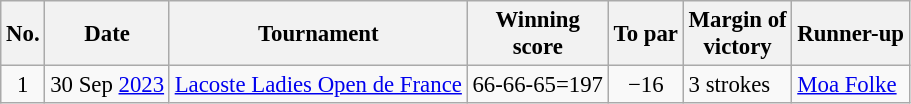<table class="wikitable" style="font-size:95%;">
<tr>
<th>No.</th>
<th>Date</th>
<th>Tournament</th>
<th>Winning<br>score</th>
<th>To par</th>
<th>Margin of<br>victory</th>
<th>Runner-up</th>
</tr>
<tr>
<td align=center>1</td>
<td align=right>30 Sep <a href='#'>2023</a></td>
<td><a href='#'>Lacoste Ladies Open de France</a></td>
<td align=right>66-66-65=197</td>
<td align=center>−16</td>
<td>3 strokes</td>
<td> <a href='#'>Moa Folke</a></td>
</tr>
</table>
